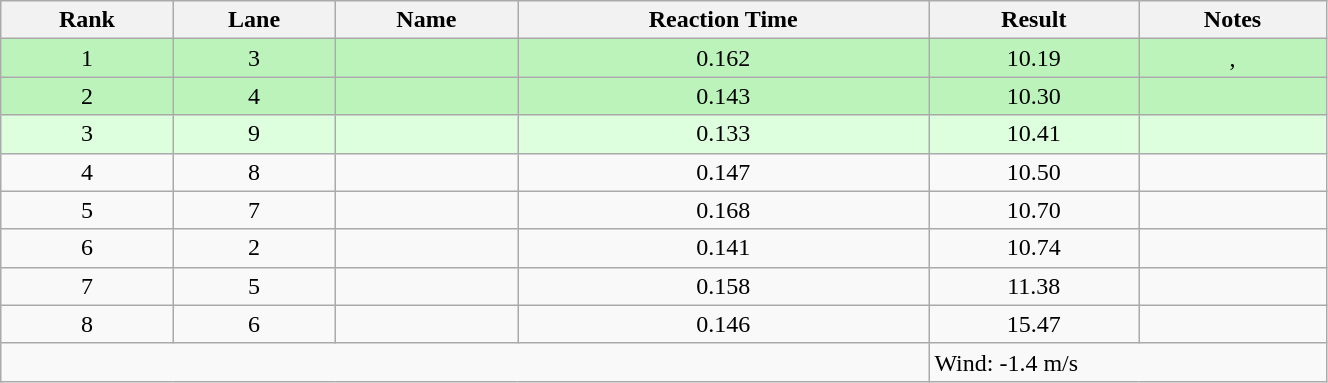<table class="wikitable sortable" style="text-align:center;width: 70%">
<tr>
<th>Rank</th>
<th>Lane</th>
<th>Name</th>
<th>Reaction Time</th>
<th>Result</th>
<th>Notes</th>
</tr>
<tr bgcolor=bbf3bb>
<td>1</td>
<td>3</td>
<td align="left"></td>
<td>0.162</td>
<td>10.19</td>
<td>, </td>
</tr>
<tr bgcolor=bbf3bb>
<td>2</td>
<td>4</td>
<td align="left"></td>
<td>0.143</td>
<td>10.30</td>
<td></td>
</tr>
<tr bgcolor=ddffdd>
<td>3</td>
<td>9</td>
<td align="left"></td>
<td>0.133</td>
<td>10.41</td>
<td></td>
</tr>
<tr>
<td>4</td>
<td>8</td>
<td align="left"></td>
<td>0.147</td>
<td>10.50</td>
<td></td>
</tr>
<tr>
<td>5</td>
<td>7</td>
<td align="left"></td>
<td>0.168</td>
<td>10.70</td>
<td></td>
</tr>
<tr>
<td>6</td>
<td>2</td>
<td align="left"></td>
<td>0.141</td>
<td>10.74</td>
<td></td>
</tr>
<tr>
<td>7</td>
<td>5</td>
<td align="left"></td>
<td>0.158</td>
<td>11.38</td>
<td></td>
</tr>
<tr>
<td>8</td>
<td>6</td>
<td align="left"></td>
<td>0.146</td>
<td>15.47</td>
<td></td>
</tr>
<tr class="sortbottom">
<td colspan=4></td>
<td colspan="2" style="text-align:left;">Wind: -1.4 m/s</td>
</tr>
</table>
